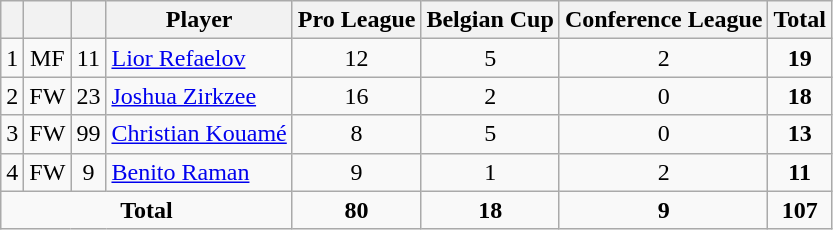<table class="wikitable sortable" style="text-align:center">
<tr>
<th></th>
<th></th>
<th></th>
<th>Player</th>
<th>Pro League</th>
<th>Belgian Cup</th>
<th>Conference League</th>
<th><strong>Total</strong></th>
</tr>
<tr>
<td>1</td>
<td>MF</td>
<td>11</td>
<td style="text-align:left;"> <a href='#'>Lior Refaelov</a></td>
<td>12</td>
<td>5</td>
<td>2</td>
<td><strong>19</strong></td>
</tr>
<tr>
<td>2</td>
<td>FW</td>
<td>23</td>
<td style="text-align:left;"> <a href='#'>Joshua Zirkzee</a></td>
<td>16</td>
<td>2</td>
<td>0</td>
<td><strong>18</strong></td>
</tr>
<tr>
<td>3</td>
<td>FW</td>
<td>99</td>
<td style="text-align:left;"> <a href='#'>Christian Kouamé</a></td>
<td>8</td>
<td>5</td>
<td>0</td>
<td><strong>13</strong></td>
</tr>
<tr>
<td>4</td>
<td>FW</td>
<td>9</td>
<td style="text-align:left;"> <a href='#'>Benito Raman</a></td>
<td>9</td>
<td>1</td>
<td>2</td>
<td><strong>11</strong></td>
</tr>
<tr class="sortbottom">
<td colspan="4"><strong>Total</strong></td>
<td><strong>80</strong></td>
<td><strong>18</strong></td>
<td><strong>9</strong></td>
<td><strong>107</strong></td>
</tr>
</table>
